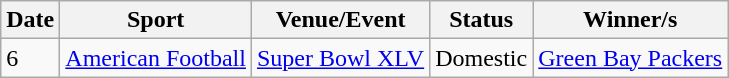<table class="wikitable sortable">
<tr>
<th>Date</th>
<th>Sport</th>
<th>Venue/Event</th>
<th>Status</th>
<th>Winner/s</th>
</tr>
<tr>
<td>6</td>
<td><a href='#'>American Football</a></td>
<td> <a href='#'>Super Bowl XLV</a></td>
<td>Domestic</td>
<td> <a href='#'>Green Bay Packers</a></td>
</tr>
</table>
